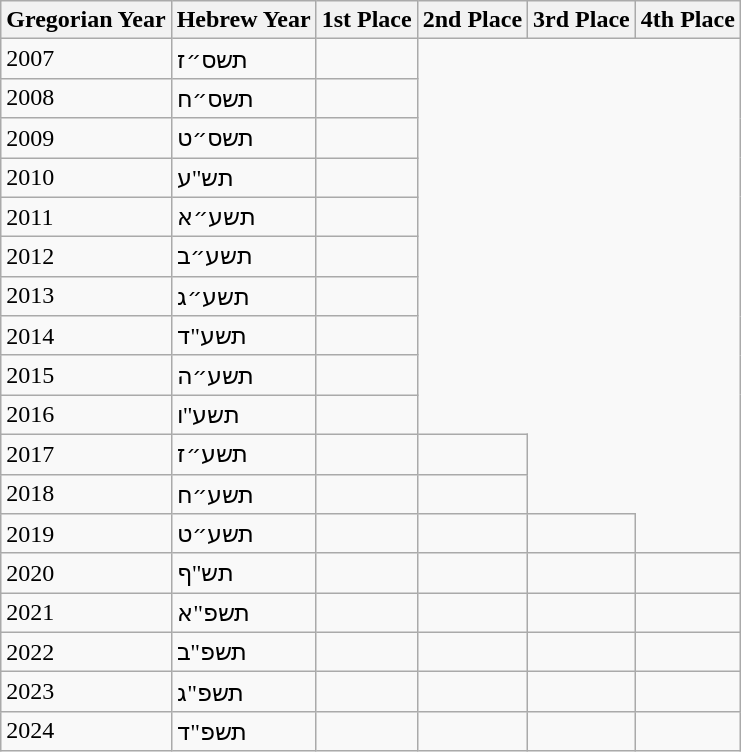<table class="wikitable">
<tr>
<th>Gregorian Year</th>
<th>Hebrew Year</th>
<th>1st Place</th>
<th>2nd Place</th>
<th>3rd Place</th>
<th>4th Place</th>
</tr>
<tr>
<td>2007</td>
<td>תשס״ז</td>
<td></td>
</tr>
<tr>
<td>2008</td>
<td>תשס״ח</td>
<td></td>
</tr>
<tr>
<td>2009</td>
<td>תשס״ט</td>
<td></td>
</tr>
<tr>
<td>2010</td>
<td>תש"ע</td>
<td></td>
</tr>
<tr>
<td>2011</td>
<td>תשע״א</td>
<td></td>
</tr>
<tr>
<td>2012</td>
<td>תשע״ב</td>
<td><br></td>
</tr>
<tr>
<td>2013</td>
<td>תשע״ג</td>
<td></td>
</tr>
<tr>
<td>2014</td>
<td>תשע"ד</td>
<td></td>
</tr>
<tr>
<td>2015</td>
<td>תשע״ה</td>
<td></td>
</tr>
<tr>
<td>2016</td>
<td>תשע"ו</td>
<td></td>
</tr>
<tr>
<td>2017</td>
<td>תשע״ז</td>
<td></td>
<td></td>
</tr>
<tr>
<td>2018</td>
<td>תשע״ח</td>
<td></td>
<td></td>
</tr>
<tr>
<td>2019</td>
<td>תשע״ט</td>
<td></td>
<td></td>
<td></td>
</tr>
<tr>
<td>2020</td>
<td>תש"ף</td>
<td><br></td>
<td></td>
<td></td>
<td></td>
</tr>
<tr>
<td>2021</td>
<td>תשפ"א</td>
<td></td>
<td></td>
<td></td>
<td><br></td>
</tr>
<tr>
<td>2022</td>
<td>תשפ"ב</td>
<td><br></td>
<td></td>
<td><br></td>
<td></td>
</tr>
<tr>
<td>2023</td>
<td>תשפ"ג</td>
<td></td>
<td></td>
<td></td>
<td></td>
</tr>
<tr>
<td>2024</td>
<td>תשפ"ד</td>
<td></td>
<td></td>
<td></td>
<td></td>
</tr>
</table>
